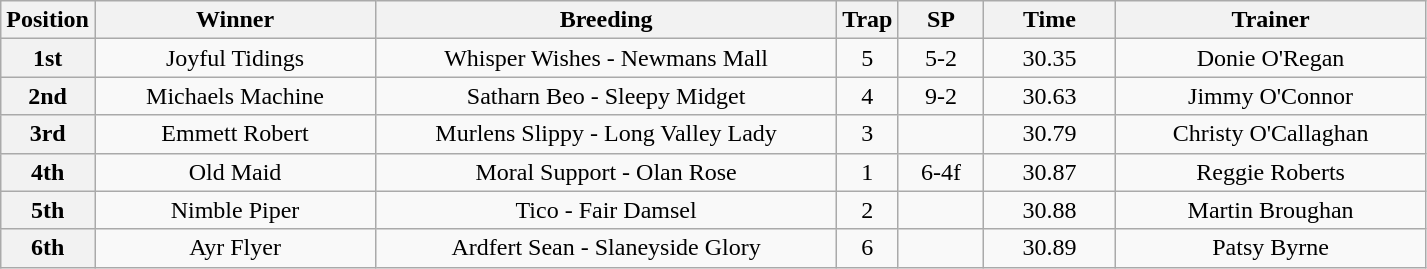<table class="wikitable" style="text-align: center">
<tr>
<th width=30>Position</th>
<th width=180>Winner</th>
<th width=300>Breeding</th>
<th width=30>Trap</th>
<th width=50>SP</th>
<th width=80>Time</th>
<th width=200>Trainer</th>
</tr>
<tr>
<th>1st</th>
<td>Joyful Tidings</td>
<td>Whisper Wishes - Newmans Mall</td>
<td>5</td>
<td>5-2</td>
<td>30.35</td>
<td>Donie O'Regan</td>
</tr>
<tr>
<th>2nd</th>
<td>Michaels Machine</td>
<td>Satharn Beo - Sleepy Midget</td>
<td>4</td>
<td>9-2</td>
<td>30.63</td>
<td>Jimmy O'Connor</td>
</tr>
<tr>
<th>3rd</th>
<td>Emmett Robert</td>
<td>Murlens Slippy - Long Valley Lady</td>
<td>3</td>
<td></td>
<td>30.79</td>
<td>Christy O'Callaghan</td>
</tr>
<tr>
<th>4th</th>
<td>Old Maid</td>
<td>Moral Support - Olan Rose</td>
<td>1</td>
<td>6-4f</td>
<td>30.87</td>
<td>Reggie Roberts</td>
</tr>
<tr>
<th>5th</th>
<td>Nimble Piper</td>
<td>Tico - Fair Damsel</td>
<td>2</td>
<td></td>
<td>30.88</td>
<td>Martin Broughan</td>
</tr>
<tr>
<th>6th</th>
<td>Ayr Flyer</td>
<td>Ardfert Sean - Slaneyside Glory</td>
<td>6</td>
<td></td>
<td>30.89</td>
<td>Patsy Byrne</td>
</tr>
</table>
